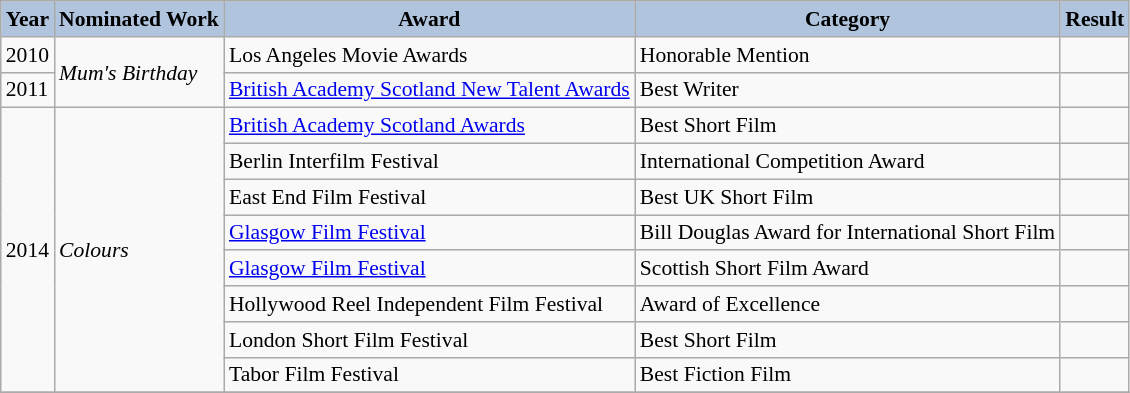<table class="wikitable" style="font-size:90%">
<tr style="text-align:center;">
<th style="background:#B0C4DE;">Year</th>
<th style="background:#B0C4DE;">Nominated Work</th>
<th style="background:#B0C4DE;">Award</th>
<th style="background:#B0C4DE;">Category</th>
<th style="background:#B0C4DE;">Result</th>
</tr>
<tr>
<td>2010</td>
<td rowspan=2><em>Mum's Birthday</em></td>
<td>Los Angeles Movie Awards</td>
<td>Honorable Mention</td>
<td></td>
</tr>
<tr>
<td>2011</td>
<td><a href='#'>British Academy Scotland New Talent Awards</a></td>
<td>Best Writer</td>
<td></td>
</tr>
<tr>
<td rowspan=8>2014</td>
<td rowspan=8><em>Colours</em></td>
<td><a href='#'>British Academy Scotland Awards</a></td>
<td>Best Short Film</td>
<td></td>
</tr>
<tr>
<td>Berlin Interfilm Festival</td>
<td>International Competition Award</td>
<td></td>
</tr>
<tr>
<td>East End Film Festival</td>
<td>Best UK Short Film</td>
<td></td>
</tr>
<tr>
<td><a href='#'>Glasgow Film Festival</a></td>
<td>Bill Douglas Award for International Short Film</td>
<td></td>
</tr>
<tr>
<td><a href='#'>Glasgow Film Festival</a></td>
<td>Scottish Short Film Award</td>
<td></td>
</tr>
<tr>
<td>Hollywood Reel Independent Film Festival</td>
<td>Award of Excellence</td>
<td></td>
</tr>
<tr>
<td>London Short Film Festival</td>
<td>Best Short Film</td>
<td></td>
</tr>
<tr>
<td>Tabor Film Festival</td>
<td>Best Fiction Film</td>
<td></td>
</tr>
<tr>
</tr>
</table>
